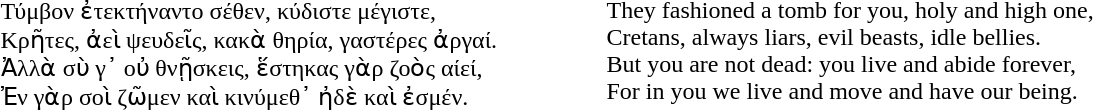<table style="border: 0px; margin-left:100px;">
<tr>
<th scope="col" width="400px"></th>
<th scope="col" width="400px"></th>
</tr>
<tr border="0">
</tr>
<tr Valign=top>
<td><br>Τύμβον ἐτεκτήναντο σέθεν, κύδιστε μέγιστε,<br>
Κρῆτες, ἀεὶ ψευδεῖς, κακὰ θηρία, γαστέρες ἀργαί.<br>
Ἀλλὰ σὺ γ᾽ οὐ θνῇσκεις, ἕστηκας γὰρ ζοὸς αίεί,<br>
Ἐν γὰρ σοὶ ζῶμεν καὶ κινύμεθ᾽ ἠδὲ καὶ ἐσμέν.<br></td>
<td><br>They fashioned a tomb for you, holy and high one,<br>
Cretans, always liars, evil beasts, idle bellies.<br>
But you are not dead: you live and abide forever,<br>
For in you we live and move and have our being.<br></td>
</tr>
</table>
